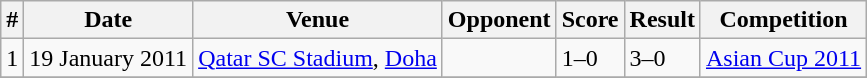<table class="wikitable">
<tr>
<th>#</th>
<th>Date</th>
<th>Venue</th>
<th>Opponent</th>
<th>Score</th>
<th>Result</th>
<th>Competition</th>
</tr>
<tr>
<td>1</td>
<td>19 January 2011</td>
<td><a href='#'>Qatar SC Stadium</a>, <a href='#'>Doha</a></td>
<td></td>
<td>1–0</td>
<td>3–0</td>
<td><a href='#'>Asian Cup 2011</a></td>
</tr>
<tr>
</tr>
</table>
